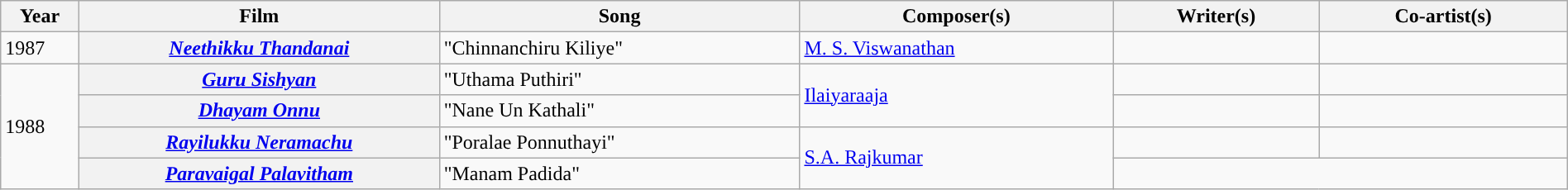<table class="wikitable plainrowheaders" width="100%" textcolor:#000;">
<tr style="background:#b0e0e66;">
<th scope="col" width=5%>Year</th>
<th scope="col" width=23%>Film</th>
<th scope="col" width=23%>Song</th>
<th scope="col" width=20%>Composer(s)</th>
<th>Writer(s)</th>
<th>Co-artist(s)</th>
</tr>
<tr>
<td>1987</td>
<th><em><a href='#'>Neethikku Thandanai</a></em></th>
<td>"Chinnanchiru Kiliye"</td>
<td><a href='#'>M. S. Viswanathan</a></td>
<td></td>
<td></td>
</tr>
<tr>
<td rowspan="4">1988</td>
<th><em><a href='#'>Guru Sishyan</a></em></th>
<td>"Uthama Puthiri"</td>
<td rowspan="2"><a href='#'>Ilaiyaraaja</a></td>
<td></td>
<td></td>
</tr>
<tr>
<th><em><a href='#'>Dhayam Onnu</a></em></th>
<td>"Nane Un Kathali"</td>
<td></td>
<td></td>
</tr>
<tr>
<th><em><a href='#'>Rayilukku Neramachu</a></em></th>
<td>"Poralae Ponnuthayi"</td>
<td rowspan="2"><a href='#'>S.A. Rajkumar</a></td>
<td></td>
<td></td>
</tr>
<tr>
<th><em><a href='#'>Paravaigal Palavitham</a></em></th>
<td>"Manam Padida"</td>
</tr>
</table>
